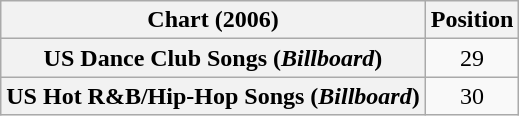<table class="wikitable sortable plainrowheaders" style="text-align:center">
<tr>
<th scope="col">Chart (2006)</th>
<th scope="col">Position</th>
</tr>
<tr>
<th scope="row">US Dance Club Songs (<em>Billboard</em>)</th>
<td>29</td>
</tr>
<tr>
<th scope="row">US Hot R&B/Hip-Hop Songs (<em>Billboard</em>)</th>
<td>30</td>
</tr>
</table>
